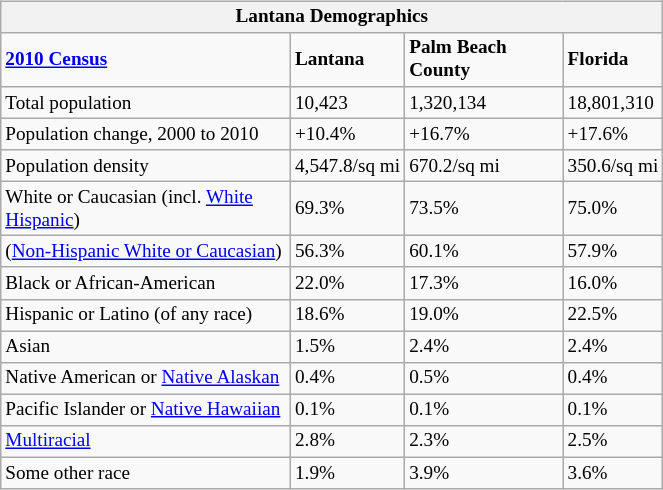<table class="wikitable" style="float: left; margin-right: 2em; width: 35%; font-size: 80%;">
<tr>
<th colspan=4><strong>Lantana Demographics</strong></th>
</tr>
<tr>
<td><strong><a href='#'>2010 Census</a></strong></td>
<td><strong>Lantana</strong></td>
<td><strong>Palm Beach County</strong></td>
<td><strong>Florida</strong></td>
</tr>
<tr>
<td>Total population</td>
<td>10,423</td>
<td>1,320,134</td>
<td>18,801,310</td>
</tr>
<tr>
<td>Population change, 2000 to 2010</td>
<td>+10.4%</td>
<td>+16.7%</td>
<td>+17.6%</td>
</tr>
<tr>
<td>Population density</td>
<td>4,547.8/sq mi</td>
<td>670.2/sq mi</td>
<td>350.6/sq mi</td>
</tr>
<tr>
<td>White or Caucasian (incl. <a href='#'>White Hispanic</a>)</td>
<td>69.3%</td>
<td>73.5%</td>
<td>75.0%</td>
</tr>
<tr>
<td>(<a href='#'>Non-Hispanic White or Caucasian</a>)</td>
<td>56.3%</td>
<td>60.1%</td>
<td>57.9%</td>
</tr>
<tr>
<td>Black or African-American</td>
<td>22.0%</td>
<td>17.3%</td>
<td>16.0%</td>
</tr>
<tr>
<td>Hispanic or Latino (of any race)</td>
<td>18.6%</td>
<td>19.0%</td>
<td>22.5%</td>
</tr>
<tr>
<td>Asian</td>
<td>1.5%</td>
<td>2.4%</td>
<td>2.4%</td>
</tr>
<tr>
<td>Native American or <a href='#'>Native Alaskan</a></td>
<td>0.4%</td>
<td>0.5%</td>
<td>0.4%</td>
</tr>
<tr>
<td>Pacific Islander or <a href='#'>Native Hawaiian</a></td>
<td>0.1%</td>
<td>0.1%</td>
<td>0.1%</td>
</tr>
<tr>
<td><a href='#'>Multiracial</a></td>
<td>2.8%</td>
<td>2.3%</td>
<td>2.5%</td>
</tr>
<tr>
<td>Some other race</td>
<td>1.9%</td>
<td>3.9%</td>
<td>3.6%</td>
</tr>
</table>
